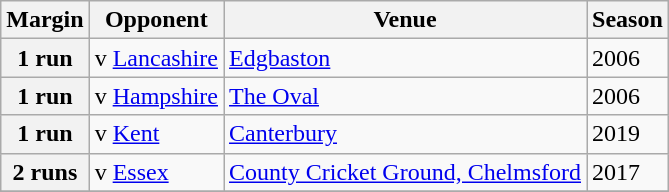<table class="wikitable">
<tr>
<th>Margin</th>
<th>Opponent</th>
<th>Venue</th>
<th>Season</th>
</tr>
<tr>
<th>1 run</th>
<td>v <a href='#'>Lancashire</a></td>
<td><a href='#'>Edgbaston</a></td>
<td>2006</td>
</tr>
<tr>
<th>1 run</th>
<td>v <a href='#'>Hampshire</a></td>
<td><a href='#'>The Oval</a></td>
<td>2006</td>
</tr>
<tr>
<th>1 run</th>
<td>v <a href='#'>Kent</a></td>
<td><a href='#'>Canterbury</a></td>
<td>2019</td>
</tr>
<tr>
<th>2 runs</th>
<td>v <a href='#'>Essex</a></td>
<td><a href='#'>County Cricket Ground, Chelmsford</a></td>
<td>2017</td>
</tr>
<tr>
</tr>
</table>
